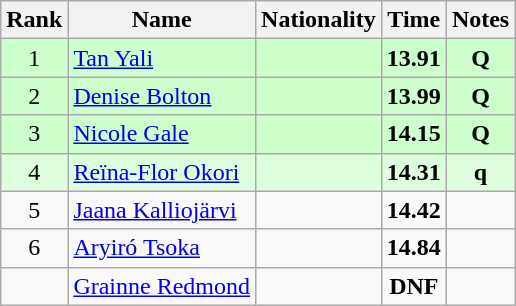<table class="wikitable sortable" style="text-align:center">
<tr>
<th>Rank</th>
<th>Name</th>
<th>Nationality</th>
<th>Time</th>
<th>Notes</th>
</tr>
<tr bgcolor=ccffcc>
<td>1</td>
<td align=left><a href='#'>Tan Yali</a></td>
<td align=left></td>
<td><strong>13.91</strong></td>
<td><strong>Q</strong></td>
</tr>
<tr bgcolor=ccffcc>
<td>2</td>
<td align=left><a href='#'>Denise Bolton</a></td>
<td align=left></td>
<td><strong>13.99</strong></td>
<td><strong>Q</strong></td>
</tr>
<tr bgcolor=ccffcc>
<td>3</td>
<td align=left><a href='#'>Nicole Gale</a></td>
<td align=left></td>
<td><strong>14.15</strong></td>
<td><strong>Q</strong></td>
</tr>
<tr bgcolor=ddffdd>
<td>4</td>
<td align=left><a href='#'>Reïna-Flor Okori</a></td>
<td align=left></td>
<td><strong>14.31</strong></td>
<td><strong>q</strong></td>
</tr>
<tr>
<td>5</td>
<td align=left><a href='#'>Jaana Kalliojärvi</a></td>
<td align=left></td>
<td><strong>14.42</strong></td>
<td></td>
</tr>
<tr>
<td>6</td>
<td align=left><a href='#'>Aryiró Tsoka</a></td>
<td align=left></td>
<td><strong>14.84</strong></td>
<td></td>
</tr>
<tr>
<td></td>
<td align=left><a href='#'>Grainne Redmond</a></td>
<td align=left></td>
<td><strong>DNF</strong></td>
<td></td>
</tr>
</table>
